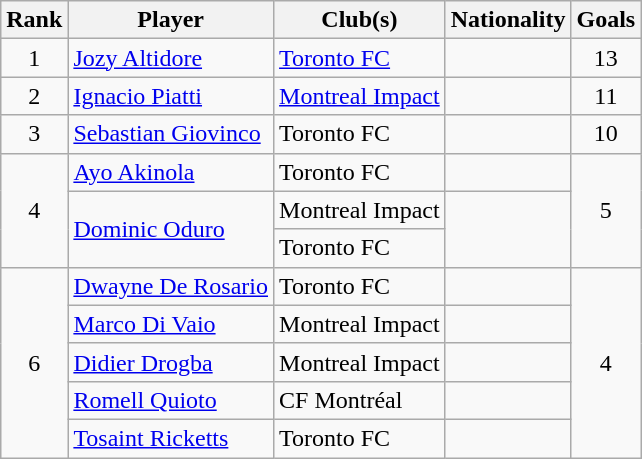<table class="wikitable">
<tr>
<th>Rank</th>
<th>Player</th>
<th>Club(s)</th>
<th>Nationality</th>
<th>Goals</th>
</tr>
<tr>
<td style="text-align:center;">1</td>
<td><a href='#'>Jozy Altidore</a></td>
<td><a href='#'>Toronto FC</a></td>
<td></td>
<td style="text-align:center;">13</td>
</tr>
<tr>
<td style="text-align:center;">2</td>
<td><a href='#'>Ignacio Piatti</a></td>
<td><a href='#'>Montreal Impact</a></td>
<td></td>
<td style="text-align:center;">11</td>
</tr>
<tr>
<td style="text-align:center;">3</td>
<td><a href='#'>Sebastian Giovinco</a></td>
<td>Toronto FC</td>
<td></td>
<td style="text-align:center;">10</td>
</tr>
<tr>
<td rowspan="3" style="text-align:center;">4</td>
<td><a href='#'>Ayo Akinola</a></td>
<td>Toronto FC</td>
<td></td>
<td rowspan="3" style="text-align:center;">5</td>
</tr>
<tr>
<td rowspan="2"><a href='#'>Dominic Oduro</a></td>
<td>Montreal Impact</td>
<td rowspan="2"></td>
</tr>
<tr>
<td>Toronto FC</td>
</tr>
<tr>
<td rowspan="5" style="text-align:center;">6</td>
<td><a href='#'>Dwayne De Rosario</a></td>
<td>Toronto FC</td>
<td></td>
<td rowspan="5" style="text-align:center;">4</td>
</tr>
<tr>
<td><a href='#'>Marco Di Vaio</a></td>
<td>Montreal Impact</td>
<td></td>
</tr>
<tr>
<td><a href='#'>Didier Drogba</a></td>
<td>Montreal Impact</td>
<td></td>
</tr>
<tr>
<td><a href='#'>Romell Quioto</a></td>
<td>CF Montréal</td>
<td></td>
</tr>
<tr>
<td><a href='#'>Tosaint Ricketts</a></td>
<td>Toronto FC</td>
<td></td>
</tr>
</table>
